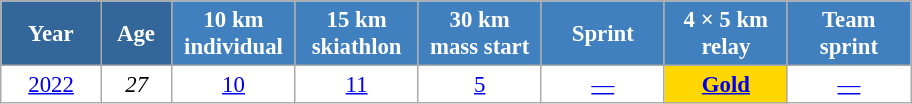<table class="wikitable" style="font-size:95%; text-align:center; border:grey solid 1px; border-collapse:collapse; background:#ffffff;">
<tr>
<th style="background-color:#369; color:white; width:60px;"> Year </th>
<th style="background-color:#369; color:white; width:40px;"> Age </th>
<th style="background-color:#4180be; color:white; width:75px;"> 10 km <br> individual </th>
<th style="background-color:#4180be; color:white; width:75px;"> 15 km <br> skiathlon </th>
<th style="background-color:#4180be; color:white; width:75px;"> 30 km <br> mass start </th>
<th style="background-color:#4180be; color:white; width:75px;"> Sprint </th>
<th style="background-color:#4180be; color:white; width:75px;"> 4 × 5 km <br> relay </th>
<th style="background-color:#4180be; color:white; width:75px;"> Team <br> sprint </th>
</tr>
<tr>
<td><a href='#'>2022</a></td>
<td><em>27</em></td>
<td><a href='#'>10</a></td>
<td><a href='#'>11</a></td>
<td><a href='#'>5</a></td>
<td><a href='#'>—</a></td>
<td style="background:gold;"><a href='#'><strong>Gold</strong></a></td>
<td><a href='#'>—</a></td>
</tr>
</table>
